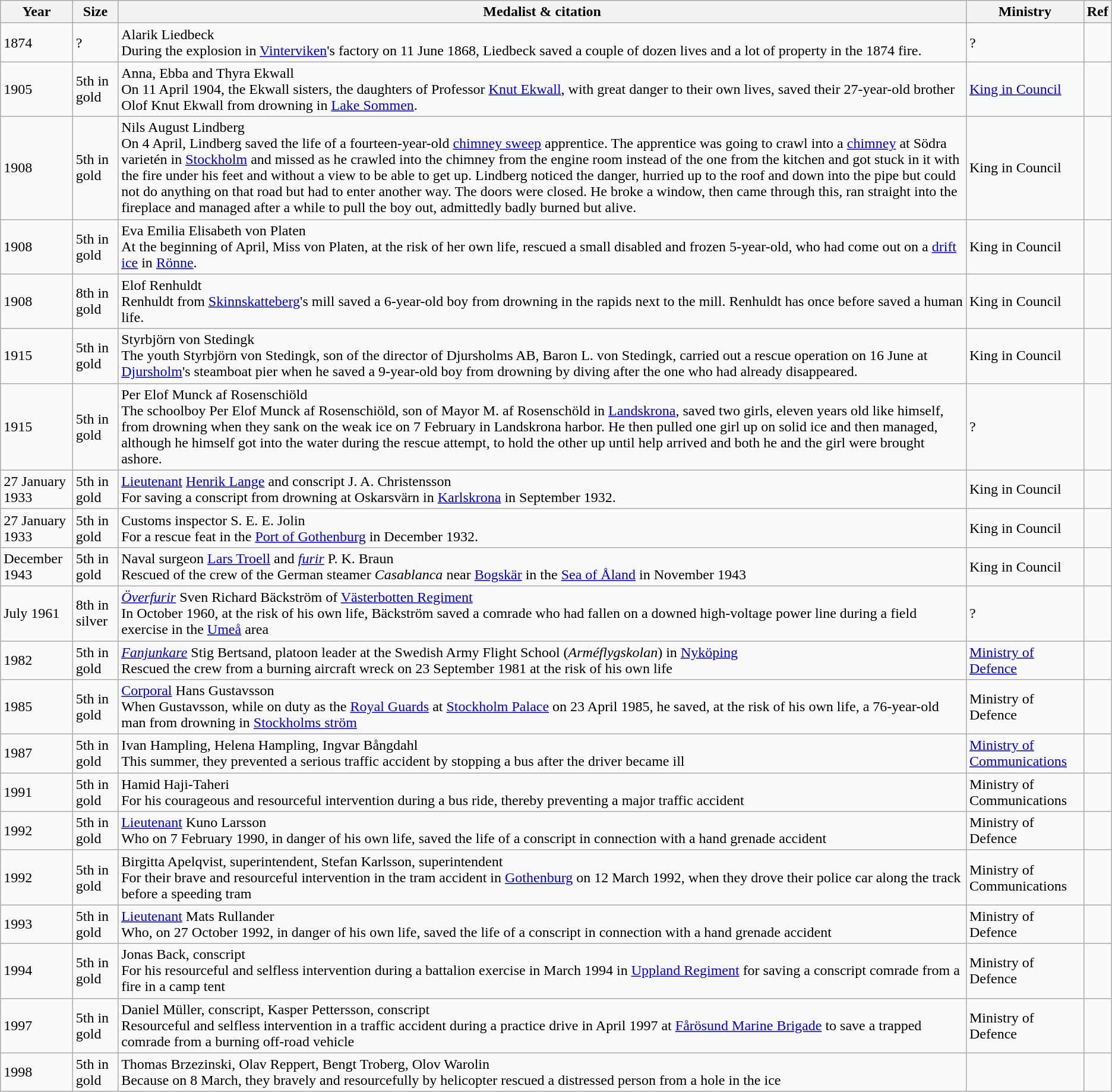<table class="wikitable">
<tr>
<th>Year</th>
<th>Size</th>
<th>Medalist & citation</th>
<th>Ministry</th>
<th>Ref</th>
</tr>
<tr>
<td>1874</td>
<td>?</td>
<td>Alarik Liedbeck <br> During the explosion in <a href='#'>Vinterviken</a>'s factory on 11 June 1868, Liedbeck saved a couple of dozen lives and a lot of property in the 1874 fire.</td>
<td>?</td>
<td></td>
</tr>
<tr>
<td>1905</td>
<td>5th in gold</td>
<td>Anna, Ebba and Thyra Ekwall <br> On 11 April 1904, the Ekwall sisters, the daughters of Professor <a href='#'>Knut Ekwall</a>, with great danger to their own lives, saved their 27-year-old brother Olof Knut Ekwall from drowning in <a href='#'>Lake Sommen</a>.</td>
<td><a href='#'>King in Council</a></td>
<td></td>
</tr>
<tr>
<td>1908</td>
<td>5th in gold</td>
<td>Nils August Lindberg <br> On 4 April, Lindberg saved the life of a fourteen-year-old <a href='#'>chimney sweep</a> apprentice. The apprentice was going to crawl into a <a href='#'>chimney</a> at Södra varietén in <a href='#'>Stockholm</a> and missed as he crawled into the chimney from the engine room instead of the one from the kitchen and got stuck in it with the fire under his feet and without a view to be able to get up. Lindberg noticed the danger, hurried up to the roof and down into the pipe but could not do anything on that road but had to enter another way. The doors were closed. He broke a window, then came through this, ran straight into the fireplace and managed after a while to pull the boy out, admittedly badly burned but alive.</td>
<td>King in Council</td>
<td></td>
</tr>
<tr>
<td>1908</td>
<td>5th in gold</td>
<td>Eva Emilia Elisabeth von Platen <br> At the beginning of April, Miss von Platen, at the risk of her own life, rescued a small disabled and frozen 5-year-old, who had come out on a <a href='#'>drift ice</a> in <a href='#'>Rönne</a>.</td>
<td>King in Council</td>
<td></td>
</tr>
<tr>
<td>1908</td>
<td>8th in gold</td>
<td>Elof Renhuldt <br> Renhuldt from <a href='#'>Skinnskatteberg</a>'s mill saved a 6-year-old boy from drowning in the rapids next to the mill. Renhuldt has once before saved a human life.</td>
<td>King in Council</td>
<td></td>
</tr>
<tr>
<td>1915</td>
<td>5th in gold</td>
<td>Styrbjörn von Stedingk <br> The youth Styrbjörn von Stedingk, son of the director of Djursholms AB, Baron L. von Stedingk, carried out a rescue operation on 16 June at <a href='#'>Djursholm</a>'s steamboat pier when he saved a 9-year-old boy from drowning by diving after the one who had already disappeared.</td>
<td>King in Council</td>
<td></td>
</tr>
<tr>
<td>1915</td>
<td>5th in gold</td>
<td>Per Elof Munck af Rosenschiöld <br> The schoolboy Per Elof Munck af Rosenschiöld, son of Mayor M. af Rosenschöld in <a href='#'>Landskrona</a>, saved two girls, eleven years old like himself, from drowning when they sank on the weak ice on 7 February in Landskrona harbor. He then pulled one girl up on solid ice and then managed, although he himself got into the water during the rescue attempt, to hold the other up until help arrived and both he and the girl were brought ashore.</td>
<td>?</td>
<td></td>
</tr>
<tr>
<td>27 January 1933</td>
<td>5th in gold</td>
<td><a href='#'>Lieutenant</a> <a href='#'>Henrik Lange</a> and conscript J. A. Christensson <br> For saving a conscript from drowning at Oskarsvärn in <a href='#'>Karlskrona</a> in September 1932.</td>
<td>King in Council</td>
<td></td>
</tr>
<tr>
<td>27 January 1933</td>
<td>5th in gold</td>
<td>Customs inspector S. E. E. Jolin <br> For a rescue feat in the <a href='#'>Port of Gothenburg</a> in December 1932.</td>
<td>King in Council</td>
<td></td>
</tr>
<tr>
<td>December 1943</td>
<td>5th in gold</td>
<td>Naval surgeon <a href='#'>Lars Troell</a> and <em><a href='#'>furir</a></em> P. K. Braun <br> Rescued of the crew of the German steamer <em>Casablanca</em> near <a href='#'>Bogskär</a> in the <a href='#'>Sea of Åland</a> in November 1943</td>
<td>King in Council</td>
<td></td>
</tr>
<tr>
<td>July 1961</td>
<td>8th in silver</td>
<td><em><a href='#'>Överfurir</a></em> Sven Richard Bäckström of <a href='#'>Västerbotten Regiment</a> <br> In October 1960, at the risk of his own life, Bäckström saved a comrade who had fallen on a downed high-voltage power line during a field exercise in the <a href='#'>Umeå</a> area</td>
<td>?</td>
<td></td>
</tr>
<tr>
<td>1982</td>
<td>5th in gold</td>
<td><em><a href='#'>Fanjunkare</a></em> Stig Bertsand, platoon leader at the Swedish Army Flight School (<em>Arméflygskolan</em>) in <a href='#'>Nyköping</a> <br> Rescued the crew from a burning aircraft wreck on 23 September 1981 at the risk of his own life</td>
<td><a href='#'>Ministry of Defence</a></td>
<td></td>
</tr>
<tr>
<td>1985</td>
<td>5th in gold</td>
<td><a href='#'>Corporal</a> Hans Gustavsson <br> When Gustavsson, while on duty as the <a href='#'>Royal Guards</a> at <a href='#'>Stockholm Palace</a> on 23 April 1985, he saved, at the risk of his own life, a 76-year-old man from drowning in <a href='#'>Stockholms ström</a></td>
<td>Ministry of Defence</td>
<td></td>
</tr>
<tr>
<td>1987</td>
<td>5th in gold</td>
<td>Ivan Hampling, Helena Hampling, Ingvar Bångdahl <br> This summer, they prevented a serious traffic accident by stopping a bus after the driver became ill</td>
<td><a href='#'>Ministry of Communications</a></td>
<td></td>
</tr>
<tr>
<td>1991</td>
<td>5th in gold</td>
<td>Hamid Haji-Taheri <br> For his courageous and resourceful intervention during a bus ride, thereby preventing a major traffic accident</td>
<td>Ministry of Communications</td>
<td></td>
</tr>
<tr>
<td>1992</td>
<td>5th in gold</td>
<td><a href='#'>Lieutenant</a> Kuno Larsson <br> Who on 7 February 1990, in danger of his own life, saved the life of a conscript in connection with a hand grenade accident</td>
<td>Ministry of Defence</td>
<td></td>
</tr>
<tr>
<td>1992</td>
<td>5th in gold</td>
<td>Birgitta Apelqvist, superintendent, Stefan Karlsson, superintendent <br> For their brave and resourceful intervention in the tram accident in <a href='#'>Gothenburg</a> on 12 March 1992, when they drove their police car along the track before a speeding tram</td>
<td>Ministry of Communications</td>
<td></td>
</tr>
<tr>
<td>1993</td>
<td>5th in gold</td>
<td><a href='#'>Lieutenant</a> Mats Rullander <br> Who, on 27 October 1992, in danger of his own life, saved the life of a conscript in connection with a hand grenade accident</td>
<td>Ministry of Defence</td>
<td></td>
</tr>
<tr>
<td>1994</td>
<td>5th in gold</td>
<td>Jonas Back, conscript <br> For his resourceful and selfless intervention during a battalion exercise in March 1994 in <a href='#'>Uppland Regiment</a> for saving a conscript comrade from a fire in a camp tent</td>
<td>Ministry of Defence</td>
<td></td>
</tr>
<tr>
<td>1997</td>
<td>5th in gold</td>
<td>Daniel Müller, conscript, Kasper Pettersson, conscript <br> Resourceful and selfless intervention in a traffic accident during a practice drive in April 1997 at <a href='#'>Fårösund Marine Brigade</a> to save a trapped comrade from a burning off-road vehicle</td>
<td>Ministry of Defence</td>
<td></td>
</tr>
<tr>
<td>1998</td>
<td>5th in gold</td>
<td>Thomas Brzezinski, Olav Reppert, Bengt Troberg, Olov Warolin <br> Because on 8 March, they bravely and resourcefully by helicopter rescued a distressed person from a hole in the ice</td>
<td></td>
<td></td>
</tr>
</table>
